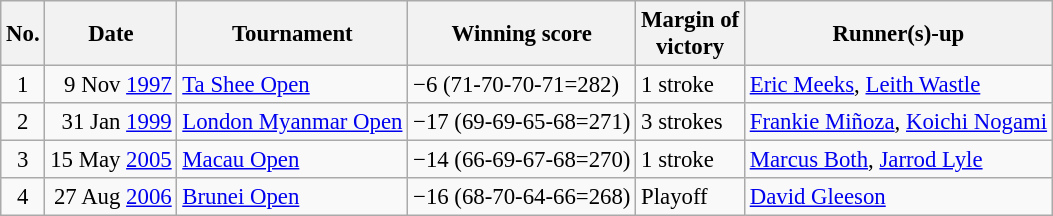<table class="wikitable" style="font-size:95%;">
<tr>
<th>No.</th>
<th>Date</th>
<th>Tournament</th>
<th>Winning score</th>
<th>Margin of<br>victory</th>
<th>Runner(s)-up</th>
</tr>
<tr>
<td align=center>1</td>
<td align=right>9 Nov <a href='#'>1997</a></td>
<td><a href='#'>Ta Shee Open</a></td>
<td>−6 (71-70-70-71=282)</td>
<td>1 stroke</td>
<td> <a href='#'>Eric Meeks</a>,  <a href='#'>Leith Wastle</a></td>
</tr>
<tr>
<td align=center>2</td>
<td align=right>31 Jan <a href='#'>1999</a></td>
<td><a href='#'>London Myanmar Open</a></td>
<td>−17 (69-69-65-68=271)</td>
<td>3 strokes</td>
<td> <a href='#'>Frankie Miñoza</a>,  <a href='#'>Koichi Nogami</a></td>
</tr>
<tr>
<td align=center>3</td>
<td align=right>15 May <a href='#'>2005</a></td>
<td><a href='#'>Macau Open</a></td>
<td>−14 (66-69-67-68=270)</td>
<td>1 stroke</td>
<td> <a href='#'>Marcus Both</a>,  <a href='#'>Jarrod Lyle</a></td>
</tr>
<tr>
<td align=center>4</td>
<td align=right>27 Aug <a href='#'>2006</a></td>
<td><a href='#'>Brunei Open</a></td>
<td>−16 (68-70-64-66=268)</td>
<td>Playoff</td>
<td> <a href='#'>David Gleeson</a></td>
</tr>
</table>
